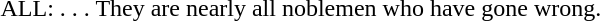<table>
<tr>
<td valign=top>ALL:</td>
<td>. . . They are nearly all noblemen who have gone wrong.<br></td>
</tr>
</table>
